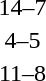<table style="text-align:center">
<tr>
<th width=200></th>
<th width=100></th>
<th width=200></th>
</tr>
<tr>
<td align=right><strong></strong></td>
<td>14–7</td>
<td align=left></td>
</tr>
<tr>
<td align=right></td>
<td>4–5</td>
<td align=left><strong></strong></td>
</tr>
<tr>
<td align=right><strong></strong></td>
<td>11–8</td>
<td align=left></td>
</tr>
</table>
